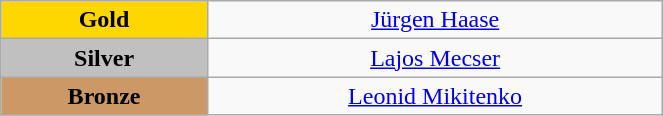<table class="wikitable" style="text-align:center; " width="35%">
<tr>
<td bgcolor="gold"><strong>Gold</strong></td>
<td><a href='#'>Jürgen Haase</a><br>  <small><em></em></small></td>
</tr>
<tr>
<td bgcolor="silver"><strong>Silver</strong></td>
<td><a href='#'>Lajos Mecser</a><br>  <small><em></em></small></td>
</tr>
<tr>
<td bgcolor="CC9966"><strong>Bronze</strong></td>
<td><a href='#'>Leonid Mikitenko</a><br>  <small><em></em></small></td>
</tr>
</table>
